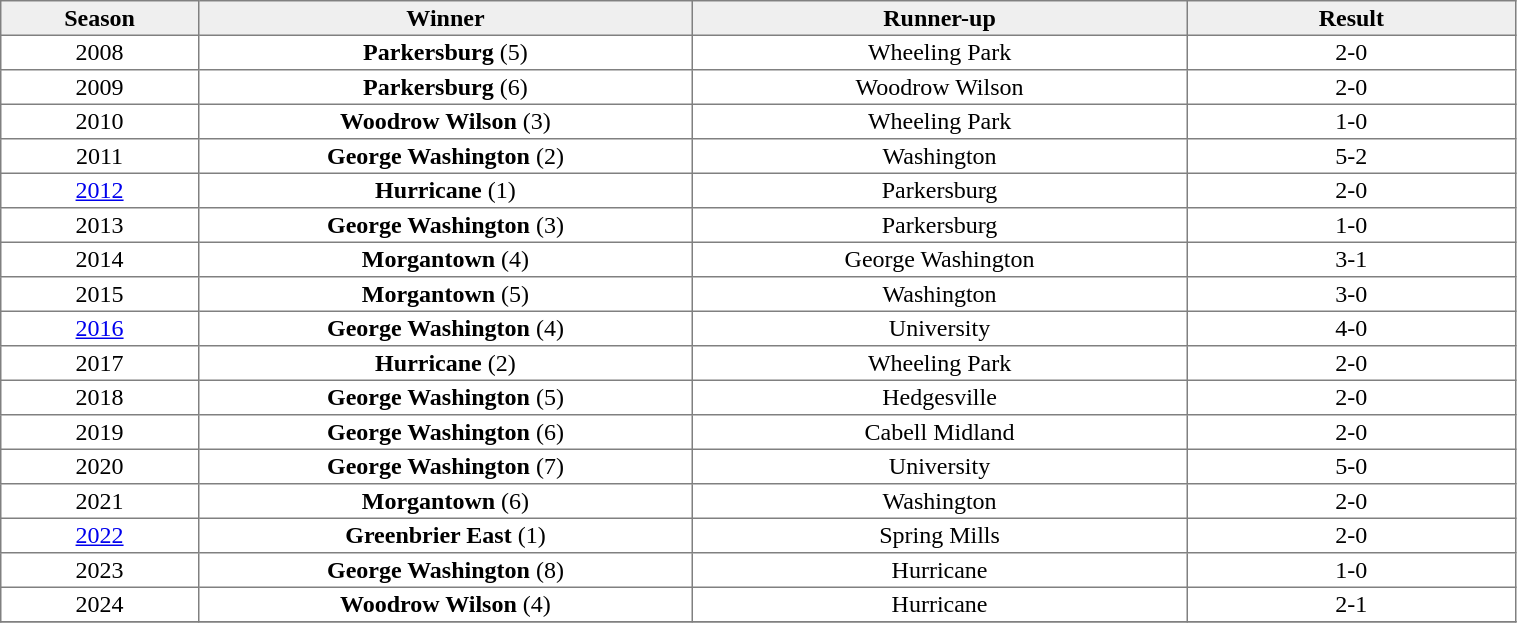<table class="toccolours" border="1" cellpadding="2" style="border-collapse:collapse; text-align:center; width:80%; margin:2px; auto;">
<tr style="background: #efefef;">
<th style="width:12%;">Season</th>
<th style="width:30%;">Winner</th>
<th style="width:30%;">Runner-up</th>
<th style="width:20%;">Result</th>
</tr>
<tr>
<td>2008</td>
<td><strong>Parkersburg</strong> (5)</td>
<td>Wheeling Park</td>
<td>2-0</td>
</tr>
<tr>
<td>2009</td>
<td><strong>Parkersburg</strong> (6)</td>
<td>Woodrow Wilson</td>
<td>2-0</td>
</tr>
<tr>
<td>2010</td>
<td><strong>Woodrow Wilson</strong> (3)</td>
<td>Wheeling Park</td>
<td>1-0</td>
</tr>
<tr>
<td>2011</td>
<td><strong>George Washington</strong> (2)</td>
<td>Washington</td>
<td>5-2</td>
</tr>
<tr>
<td><a href='#'>2012</a></td>
<td><strong>Hurricane</strong> (1)</td>
<td>Parkersburg</td>
<td>2-0</td>
</tr>
<tr>
<td>2013</td>
<td><strong>George Washington</strong> (3)</td>
<td>Parkersburg</td>
<td>1-0</td>
</tr>
<tr>
<td>2014</td>
<td><strong>Morgantown</strong> (4)</td>
<td>George Washington</td>
<td>3-1</td>
</tr>
<tr>
<td>2015</td>
<td><strong>Morgantown</strong> (5)</td>
<td>Washington</td>
<td>3-0</td>
</tr>
<tr>
<td><a href='#'>2016</a></td>
<td><strong>George Washington</strong> (4)</td>
<td>University</td>
<td>4-0</td>
</tr>
<tr>
<td>2017</td>
<td><strong>Hurricane</strong> (2)</td>
<td>Wheeling Park</td>
<td>2-0</td>
</tr>
<tr>
<td>2018</td>
<td><strong>George Washington</strong> (5)</td>
<td>Hedgesville</td>
<td>2-0</td>
</tr>
<tr>
<td>2019</td>
<td><strong>George Washington</strong> (6)</td>
<td>Cabell Midland</td>
<td>2-0</td>
</tr>
<tr>
<td>2020</td>
<td><strong>George Washington</strong> (7)</td>
<td>University</td>
<td>5-0</td>
</tr>
<tr>
<td>2021</td>
<td><strong>Morgantown</strong> (6)</td>
<td>Washington</td>
<td>2-0</td>
</tr>
<tr>
<td><a href='#'>2022</a></td>
<td><strong>Greenbrier East</strong> (1)</td>
<td>Spring Mills</td>
<td>2-0</td>
</tr>
<tr>
<td>2023</td>
<td><strong>George Washington</strong> (8)</td>
<td>Hurricane</td>
<td>1-0</td>
</tr>
<tr>
<td>2024</td>
<td><strong>Woodrow Wilson</strong> (4)</td>
<td>Hurricane</td>
<td>2-1</td>
</tr>
<tr>
</tr>
</table>
